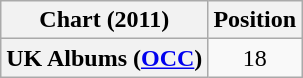<table class="wikitable sortable plainrowheaders" style="text-align:center;">
<tr>
<th scope="col">Chart (2011)</th>
<th scope="col">Position</th>
</tr>
<tr>
<th scope="row">UK Albums (<a href='#'>OCC</a>)</th>
<td>18</td>
</tr>
</table>
